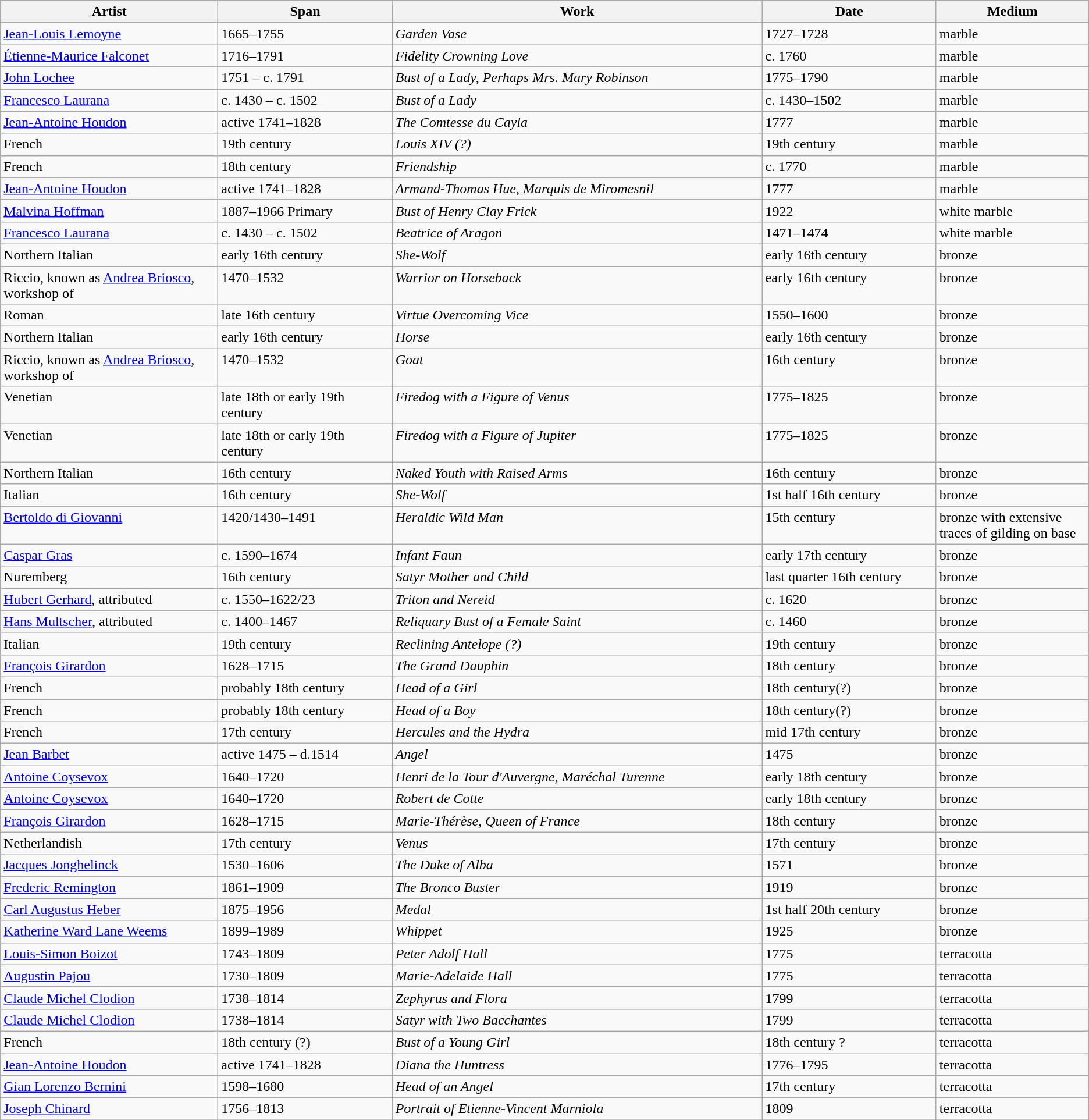<table class=wikitable>
<tr>
<th width="20%">Artist</th>
<th width="16%">Span</th>
<th width="34%">Work</th>
<th width="16%">Date</th>
<th width="14%">Medium</th>
</tr>
<tr valign="top">
<td><a href='#'>Jean-Louis Lemoyne</a></td>
<td>1665–1755</td>
<td><em>Garden Vase</em></td>
<td>1727–1728</td>
<td>marble</td>
</tr>
<tr valign="top">
<td><a href='#'>Étienne-Maurice Falconet</a></td>
<td>1716–1791</td>
<td><em>Fidelity Crowning Love</em></td>
<td>c. 1760</td>
<td>marble</td>
</tr>
<tr valign="top">
<td><a href='#'>John Lochee</a></td>
<td>1751 – c. 1791</td>
<td><em>Bust of a Lady, Perhaps Mrs. Mary Robinson</em></td>
<td>1775–1790</td>
<td>marble</td>
</tr>
<tr valign="top">
<td><a href='#'>Francesco Laurana</a></td>
<td>c. 1430 – c. 1502</td>
<td><em>Bust of a Lady</em></td>
<td>c. 1430–1502</td>
<td>marble</td>
</tr>
<tr valign="top">
<td><a href='#'>Jean-Antoine Houdon</a></td>
<td>active 1741–1828</td>
<td><em>The Comtesse du Cayla</em></td>
<td>1777</td>
<td>marble</td>
</tr>
<tr valign="top">
<td>French</td>
<td>19th century</td>
<td><em>Louis XIV (?)</em></td>
<td>19th century</td>
<td>marble</td>
</tr>
<tr valign="top">
<td>French</td>
<td>18th century</td>
<td><em>Friendship</em></td>
<td>c. 1770</td>
<td>marble</td>
</tr>
<tr valign="top">
<td><a href='#'>Jean-Antoine Houdon</a></td>
<td>active 1741–1828</td>
<td><em>Armand-Thomas Hue, Marquis de Miromesnil</em></td>
<td>1777</td>
<td>marble</td>
</tr>
<tr valign="top">
<td><a href='#'>Malvina Hoffman</a></td>
<td>1887–1966 Primary</td>
<td><em>Bust of Henry Clay Frick</em></td>
<td>1922</td>
<td>white marble</td>
</tr>
<tr valign="top">
<td><a href='#'>Francesco Laurana</a></td>
<td>c. 1430 – c. 1502</td>
<td><em>Beatrice of Aragon</em></td>
<td>1471–1474</td>
<td>white marble</td>
</tr>
<tr valign="top">
<td>Northern Italian</td>
<td>early 16th century</td>
<td><em>She-Wolf</em></td>
<td>early 16th century</td>
<td>bronze</td>
</tr>
<tr valign="top">
<td>Riccio, known as <a href='#'>Andrea Briosco</a>, workshop of</td>
<td>1470–1532</td>
<td><em>Warrior on Horseback</em></td>
<td>early 16th century</td>
<td>bronze</td>
</tr>
<tr valign="top">
<td>Roman</td>
<td>late 16th century</td>
<td><em>Virtue Overcoming Vice</em></td>
<td>1550–1600</td>
<td>bronze</td>
</tr>
<tr valign="top">
<td>Northern Italian</td>
<td>early 16th century</td>
<td><em>Horse</em></td>
<td>early 16th century</td>
<td>bronze</td>
</tr>
<tr valign="top">
<td>Riccio, known as <a href='#'>Andrea Briosco</a>, workshop of</td>
<td>1470–1532</td>
<td><em>Goat</em></td>
<td>16th century</td>
<td>bronze</td>
</tr>
<tr valign="top">
<td>Venetian</td>
<td>late 18th or early 19th century</td>
<td><em>Firedog with a Figure of Venus</em></td>
<td>1775–1825</td>
<td>bronze</td>
</tr>
<tr valign="top">
<td>Venetian</td>
<td>late 18th or early 19th century</td>
<td><em>Firedog with a Figure of Jupiter</em></td>
<td>1775–1825</td>
<td>bronze</td>
</tr>
<tr valign="top">
<td>Northern Italian</td>
<td>16th century</td>
<td><em>Naked Youth with Raised Arms</em></td>
<td>16th century</td>
<td>bronze</td>
</tr>
<tr valign="top">
<td>Italian</td>
<td>16th century</td>
<td><em>She-Wolf</em></td>
<td>1st half 16th century</td>
<td>bronze</td>
</tr>
<tr valign="top">
<td><a href='#'>Bertoldo di Giovanni</a></td>
<td>1420/1430–1491</td>
<td><em>Heraldic Wild Man</em></td>
<td>15th century</td>
<td>bronze with extensive traces of gilding on base</td>
</tr>
<tr valign="top">
<td><a href='#'>Caspar Gras</a></td>
<td>c. 1590–1674</td>
<td><em>Infant Faun</em></td>
<td>early 17th century</td>
<td>bronze</td>
</tr>
<tr valign="top">
<td>Nuremberg</td>
<td>16th century</td>
<td><em>Satyr Mother and Child</em></td>
<td>last quarter 16th century</td>
<td>bronze</td>
</tr>
<tr valign="top">
<td><a href='#'>Hubert Gerhard</a>, attributed</td>
<td>c. 1550–1622/23</td>
<td><em>Triton and Nereid</em></td>
<td>c. 1620</td>
<td>bronze</td>
</tr>
<tr valign="top">
<td><a href='#'>Hans Multscher</a>, attributed</td>
<td>c. 1400–1467</td>
<td><em>Reliquary Bust of a Female Saint</em></td>
<td>c. 1460</td>
<td>bronze</td>
</tr>
<tr valign="top">
<td>Italian</td>
<td>19th century</td>
<td><em>Reclining Antelope (?)</em></td>
<td>19th century</td>
<td>bronze</td>
</tr>
<tr valign="top">
<td><a href='#'>François Girardon</a></td>
<td>1628–1715</td>
<td><em>The Grand Dauphin</em></td>
<td>18th century</td>
<td>bronze</td>
</tr>
<tr valign="top">
<td>French</td>
<td>probably 18th century</td>
<td><em>Head of a Girl</em></td>
<td>18th century(?)</td>
<td>bronze</td>
</tr>
<tr valign="top">
<td>French</td>
<td>probably 18th century</td>
<td><em>Head of a Boy</em></td>
<td>18th century(?)</td>
<td>bronze</td>
</tr>
<tr valign="top">
<td>French</td>
<td>17th century</td>
<td><em>Hercules and the Hydra</em></td>
<td>mid 17th century</td>
<td>bronze</td>
</tr>
<tr valign="top">
<td><a href='#'>Jean Barbet</a></td>
<td>active 1475 – d.1514</td>
<td><em>Angel</em></td>
<td>1475</td>
<td>bronze</td>
</tr>
<tr valign="top">
<td><a href='#'>Antoine Coysevox</a></td>
<td>1640–1720</td>
<td><em>Henri de la Tour d'Auvergne, Maréchal Turenne</em></td>
<td>early 18th century</td>
<td>bronze</td>
</tr>
<tr valign="top">
<td><a href='#'>Antoine Coysevox</a></td>
<td>1640–1720</td>
<td><em>Robert de Cotte</em></td>
<td>early 18th century</td>
<td>bronze</td>
</tr>
<tr valign="top">
<td><a href='#'>François Girardon</a></td>
<td>1628–1715</td>
<td><em>Marie-Thérèse, Queen of France</em></td>
<td>18th century</td>
<td>bronze</td>
</tr>
<tr valign="top">
<td>Netherlandish</td>
<td>17th century</td>
<td><em>Venus</em></td>
<td>17th century</td>
<td>bronze</td>
</tr>
<tr valign="top">
<td><a href='#'>Jacques Jonghelinck</a></td>
<td>1530–1606</td>
<td><em>The Duke of Alba</em></td>
<td>1571</td>
<td>bronze</td>
</tr>
<tr valign="top">
<td><a href='#'>Frederic Remington</a></td>
<td>1861–1909</td>
<td><em>The Bronco Buster</em></td>
<td>1919</td>
<td>bronze</td>
</tr>
<tr valign="top">
<td><a href='#'>Carl Augustus Heber</a></td>
<td>1875–1956</td>
<td><em>Medal</em></td>
<td>1st half 20th century</td>
<td>bronze</td>
</tr>
<tr valign="top">
<td><a href='#'>Katherine Ward Lane Weems</a></td>
<td>1899–1989</td>
<td><em>Whippet</em></td>
<td>1925</td>
<td>bronze</td>
</tr>
<tr valign="top">
<td><a href='#'>Louis-Simon Boizot</a></td>
<td>1743–1809</td>
<td><em>Peter Adolf Hall</em></td>
<td>1775</td>
<td>terracotta</td>
</tr>
<tr valign="top">
<td><a href='#'>Augustin Pajou</a></td>
<td>1730–1809</td>
<td><em>Marie-Adelaide Hall</em></td>
<td>1775</td>
<td>terracotta</td>
</tr>
<tr valign="top">
<td><a href='#'>Claude Michel Clodion</a></td>
<td>1738–1814</td>
<td><em>Zephyrus and Flora</em></td>
<td>1799</td>
<td>terracotta</td>
</tr>
<tr valign="top">
<td><a href='#'>Claude Michel Clodion</a></td>
<td>1738–1814</td>
<td><em>Satyr with Two Bacchantes</em></td>
<td>1799</td>
<td>terracotta</td>
</tr>
<tr valign="top">
<td>French</td>
<td>18th century (?)</td>
<td><em>Bust of a Young Girl</em></td>
<td>18th century ?</td>
<td>terracotta</td>
</tr>
<tr valign="top">
<td><a href='#'>Jean-Antoine Houdon</a></td>
<td>active 1741–1828</td>
<td><em>Diana the Huntress</em></td>
<td>1776–1795</td>
<td>terracotta</td>
</tr>
<tr valign="top">
<td><a href='#'>Gian Lorenzo Bernini</a></td>
<td>1598–1680</td>
<td><em>Head of an Angel</em></td>
<td>17th century</td>
<td>terracotta</td>
</tr>
<tr valign="top">
<td><a href='#'>Joseph Chinard</a></td>
<td>1756–1813</td>
<td><em>Portrait of Etienne-Vincent Marniola</em></td>
<td>1809</td>
<td>terracotta</td>
</tr>
<tr valign="top">
</tr>
</table>
